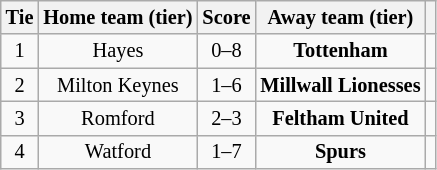<table class="wikitable" style="text-align:center; font-size:85%">
<tr>
<th>Tie</th>
<th>Home team (tier)</th>
<th>Score</th>
<th>Away team (tier)</th>
<th></th>
</tr>
<tr>
<td align="center">1</td>
<td>Hayes</td>
<td align="center">0–8</td>
<td><strong>Tottenham</strong></td>
<td></td>
</tr>
<tr>
<td align="center">2</td>
<td>Milton Keynes</td>
<td align="center">1–6</td>
<td><strong>Millwall Lionesses</strong></td>
<td></td>
</tr>
<tr>
<td align="center">3</td>
<td>Romford</td>
<td align="center">2–3</td>
<td><strong>Feltham United</strong></td>
<td></td>
</tr>
<tr>
<td align="center">4</td>
<td>Watford</td>
<td align="center">1–7</td>
<td><strong>Spurs</strong></td>
<td></td>
</tr>
</table>
